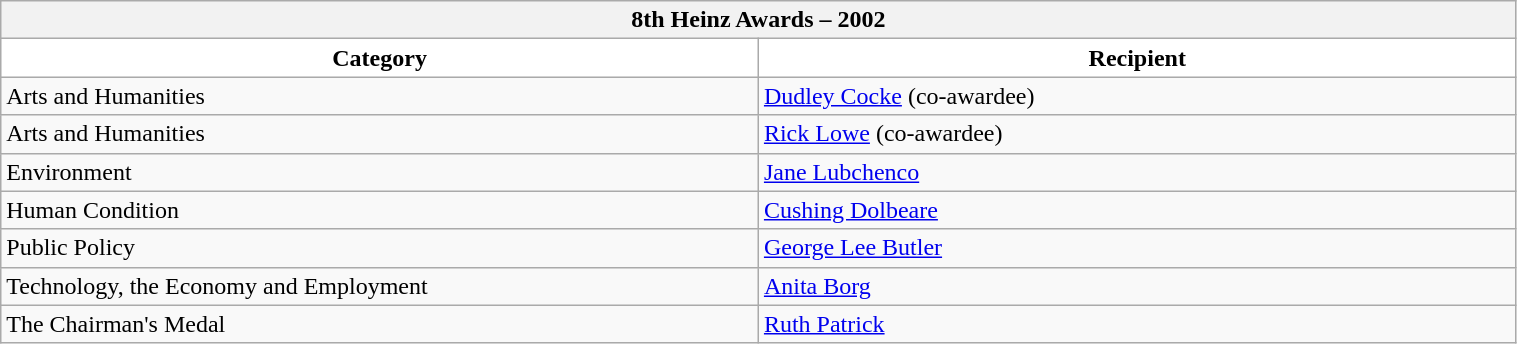<table class="wikitable" style="width:80%; text-align:left">
<tr>
<th style="background:cream" colspan=2><span>8th Heinz Awards – 2002</span></th>
</tr>
<tr>
<th style="background:white; width:40%">Category</th>
<th style="background:white; width:40%">Recipient</th>
</tr>
<tr>
<td>Arts and Humanities</td>
<td><a href='#'>Dudley Cocke</a> (co-awardee)</td>
</tr>
<tr>
<td>Arts and Humanities</td>
<td><a href='#'>Rick Lowe</a> (co-awardee)</td>
</tr>
<tr>
<td>Environment</td>
<td><a href='#'>Jane Lubchenco</a></td>
</tr>
<tr>
<td>Human Condition</td>
<td><a href='#'>Cushing Dolbeare</a></td>
</tr>
<tr>
<td>Public Policy</td>
<td><a href='#'>George Lee Butler</a></td>
</tr>
<tr>
<td>Technology, the Economy and Employment</td>
<td><a href='#'>Anita Borg</a></td>
</tr>
<tr>
<td>The Chairman's Medal</td>
<td><a href='#'>Ruth Patrick</a></td>
</tr>
</table>
